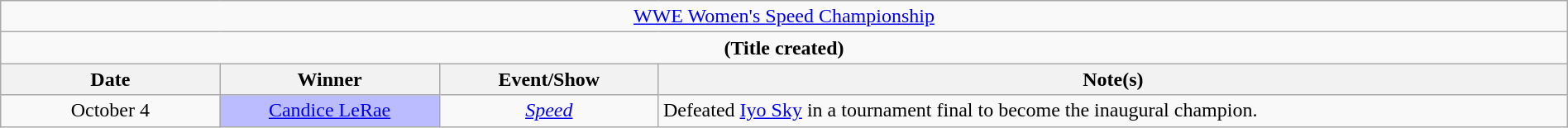<table class="wikitable" style="text-align:center; width:100%;">
<tr>
<td colspan="4" style="text-align: center;"><a href='#'>WWE Women's Speed Championship</a></td>
</tr>
<tr>
<td colspan="4" style="text-align: center;"><strong>(Title created)</strong></td>
</tr>
<tr>
<th width=14%>Date</th>
<th width=14%>Winner</th>
<th width=14%>Event/Show</th>
<th width=58%>Note(s)</th>
</tr>
<tr>
<td>October 4<br></td>
<td style="background:#BBF;"><a href='#'>Candice LeRae</a></td>
<td><em><a href='#'>Speed</a></em></td>
<td align=left>Defeated <a href='#'>Iyo Sky</a> in a tournament final to become the inaugural champion.</td>
</tr>
</table>
